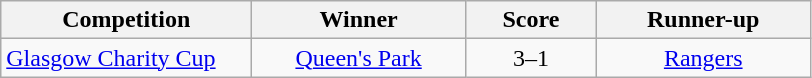<table class="wikitable" style="text-align: center;">
<tr>
<th width=160>Competition</th>
<th width=135>Winner</th>
<th width=80>Score</th>
<th width=135>Runner-up</th>
</tr>
<tr>
<td align=left><a href='#'>Glasgow Charity Cup</a></td>
<td><a href='#'>Queen's Park</a></td>
<td>3–1</td>
<td><a href='#'>Rangers</a></td>
</tr>
</table>
